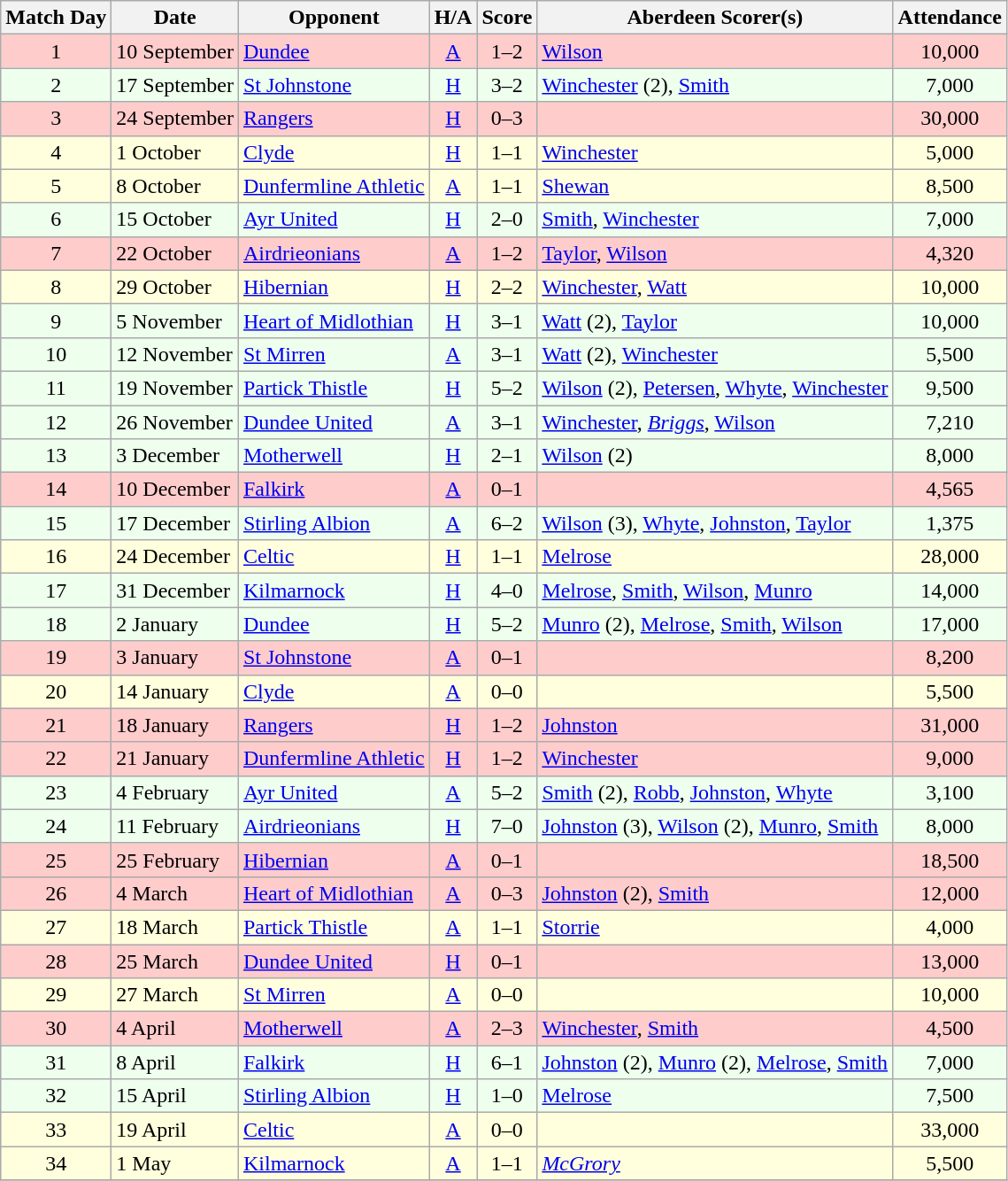<table class="wikitable" style="text-align:center">
<tr>
<th>Match Day</th>
<th>Date</th>
<th>Opponent</th>
<th>H/A</th>
<th>Score</th>
<th>Aberdeen Scorer(s)</th>
<th>Attendance</th>
</tr>
<tr bgcolor=#FFCCCC>
<td>1</td>
<td align=left>10 September</td>
<td align=left><a href='#'>Dundee</a></td>
<td><a href='#'>A</a></td>
<td>1–2</td>
<td align=left><a href='#'>Wilson</a></td>
<td>10,000</td>
</tr>
<tr bgcolor=#EEFFEE>
<td>2</td>
<td align=left>17 September</td>
<td align=left><a href='#'>St Johnstone</a></td>
<td><a href='#'>H</a></td>
<td>3–2</td>
<td align=left><a href='#'>Winchester</a> (2), <a href='#'>Smith</a></td>
<td>7,000</td>
</tr>
<tr bgcolor=#FFCCCC>
<td>3</td>
<td align=left>24 September</td>
<td align=left><a href='#'>Rangers</a></td>
<td><a href='#'>H</a></td>
<td>0–3</td>
<td align=left></td>
<td>30,000</td>
</tr>
<tr bgcolor=#FFFFDD>
<td>4</td>
<td align=left>1 October</td>
<td align=left><a href='#'>Clyde</a></td>
<td><a href='#'>H</a></td>
<td>1–1</td>
<td align=left><a href='#'>Winchester</a></td>
<td>5,000</td>
</tr>
<tr bgcolor=#FFFFDD>
<td>5</td>
<td align=left>8 October</td>
<td align=left><a href='#'>Dunfermline Athletic</a></td>
<td><a href='#'>A</a></td>
<td>1–1</td>
<td align=left><a href='#'>Shewan</a></td>
<td>8,500</td>
</tr>
<tr bgcolor=#EEFFEE>
<td>6</td>
<td align=left>15 October</td>
<td align=left><a href='#'>Ayr United</a></td>
<td><a href='#'>H</a></td>
<td>2–0</td>
<td align=left><a href='#'>Smith</a>, <a href='#'>Winchester</a></td>
<td>7,000</td>
</tr>
<tr bgcolor=#FFCCCC>
<td>7</td>
<td align=left>22 October</td>
<td align=left><a href='#'>Airdrieonians</a></td>
<td><a href='#'>A</a></td>
<td>1–2</td>
<td align=left><a href='#'>Taylor</a>, <a href='#'>Wilson</a></td>
<td>4,320</td>
</tr>
<tr bgcolor=#FFFFDD>
<td>8</td>
<td align=left>29 October</td>
<td align=left><a href='#'>Hibernian</a></td>
<td><a href='#'>H</a></td>
<td>2–2</td>
<td align=left><a href='#'>Winchester</a>, <a href='#'>Watt</a></td>
<td>10,000</td>
</tr>
<tr bgcolor=#EEFFEE>
<td>9</td>
<td align=left>5 November</td>
<td align=left><a href='#'>Heart of Midlothian</a></td>
<td><a href='#'>H</a></td>
<td>3–1</td>
<td align=left><a href='#'>Watt</a> (2), <a href='#'>Taylor</a></td>
<td>10,000</td>
</tr>
<tr bgcolor=#EEFFEE>
<td>10</td>
<td align=left>12 November</td>
<td align=left><a href='#'>St Mirren</a></td>
<td><a href='#'>A</a></td>
<td>3–1</td>
<td align=left><a href='#'>Watt</a> (2), <a href='#'>Winchester</a></td>
<td>5,500</td>
</tr>
<tr bgcolor=#EEFFEE>
<td>11</td>
<td align=left>19 November</td>
<td align=left><a href='#'>Partick Thistle</a></td>
<td><a href='#'>H</a></td>
<td>5–2</td>
<td align=left><a href='#'>Wilson</a> (2), <a href='#'>Petersen</a>, <a href='#'>Whyte</a>, <a href='#'>Winchester</a></td>
<td>9,500</td>
</tr>
<tr bgcolor=#EEFFEE>
<td>12</td>
<td align=left>26 November</td>
<td align=left><a href='#'>Dundee United</a></td>
<td><a href='#'>A</a></td>
<td>3–1</td>
<td align=left><a href='#'>Winchester</a>, <em><a href='#'>Briggs</a></em>, <a href='#'>Wilson</a></td>
<td>7,210</td>
</tr>
<tr bgcolor=#EEFFEE>
<td>13</td>
<td align=left>3 December</td>
<td align=left><a href='#'>Motherwell</a></td>
<td><a href='#'>H</a></td>
<td>2–1</td>
<td align=left><a href='#'>Wilson</a> (2)</td>
<td>8,000</td>
</tr>
<tr bgcolor=#FFCCCC>
<td>14</td>
<td align=left>10 December</td>
<td align=left><a href='#'>Falkirk</a></td>
<td><a href='#'>A</a></td>
<td>0–1</td>
<td align=left></td>
<td>4,565</td>
</tr>
<tr bgcolor=#EEFFEE>
<td>15</td>
<td align=left>17 December</td>
<td align=left><a href='#'>Stirling Albion</a></td>
<td><a href='#'>A</a></td>
<td>6–2</td>
<td align=left><a href='#'>Wilson</a> (3), <a href='#'>Whyte</a>, <a href='#'>Johnston</a>, <a href='#'>Taylor</a></td>
<td>1,375</td>
</tr>
<tr bgcolor=#FFFFDD>
<td>16</td>
<td align=left>24 December</td>
<td align=left><a href='#'>Celtic</a></td>
<td><a href='#'>H</a></td>
<td>1–1</td>
<td align=left><a href='#'>Melrose</a></td>
<td>28,000</td>
</tr>
<tr bgcolor=#EEFFEE>
<td>17</td>
<td align=left>31 December</td>
<td align=left><a href='#'>Kilmarnock</a></td>
<td><a href='#'>H</a></td>
<td>4–0</td>
<td align=left><a href='#'>Melrose</a>, <a href='#'>Smith</a>, <a href='#'>Wilson</a>, <a href='#'>Munro</a></td>
<td>14,000</td>
</tr>
<tr bgcolor=#EEFFEE>
<td>18</td>
<td align=left>2 January</td>
<td align=left><a href='#'>Dundee</a></td>
<td><a href='#'>H</a></td>
<td>5–2</td>
<td align=left><a href='#'>Munro</a> (2), <a href='#'>Melrose</a>, <a href='#'>Smith</a>, <a href='#'>Wilson</a></td>
<td>17,000</td>
</tr>
<tr bgcolor=#FFCCCC>
<td>19</td>
<td align=left>3 January</td>
<td align=left><a href='#'>St Johnstone</a></td>
<td><a href='#'>A</a></td>
<td>0–1</td>
<td align=left></td>
<td>8,200</td>
</tr>
<tr bgcolor=#FFFFDD>
<td>20</td>
<td align=left>14 January</td>
<td align=left><a href='#'>Clyde</a></td>
<td><a href='#'>A</a></td>
<td>0–0</td>
<td align=left></td>
<td>5,500</td>
</tr>
<tr bgcolor=#FFCCCC>
<td>21</td>
<td align=left>18 January</td>
<td align=left><a href='#'>Rangers</a></td>
<td><a href='#'>H</a></td>
<td>1–2</td>
<td align=left><a href='#'>Johnston</a></td>
<td>31,000</td>
</tr>
<tr bgcolor=#FFCCCC>
<td>22</td>
<td align=left>21 January</td>
<td align=left><a href='#'>Dunfermline Athletic</a></td>
<td><a href='#'>H</a></td>
<td>1–2</td>
<td align=left><a href='#'>Winchester</a></td>
<td>9,000</td>
</tr>
<tr bgcolor=#EEFFEE>
<td>23</td>
<td align=left>4 February</td>
<td align=left><a href='#'>Ayr United</a></td>
<td><a href='#'>A</a></td>
<td>5–2</td>
<td align=left><a href='#'>Smith</a> (2), <a href='#'>Robb</a>, <a href='#'>Johnston</a>, <a href='#'>Whyte</a></td>
<td>3,100</td>
</tr>
<tr bgcolor=#EEFFEE>
<td>24</td>
<td align=left>11 February</td>
<td align=left><a href='#'>Airdrieonians</a></td>
<td><a href='#'>H</a></td>
<td>7–0</td>
<td align=left><a href='#'>Johnston</a> (3), <a href='#'>Wilson</a> (2), <a href='#'>Munro</a>, <a href='#'>Smith</a></td>
<td>8,000</td>
</tr>
<tr bgcolor=#FFCCCC>
<td>25</td>
<td align=left>25 February</td>
<td align=left><a href='#'>Hibernian</a></td>
<td><a href='#'>A</a></td>
<td>0–1</td>
<td align=left></td>
<td>18,500</td>
</tr>
<tr bgcolor=#FFCCCC>
<td>26</td>
<td align=left>4 March</td>
<td align=left><a href='#'>Heart of Midlothian</a></td>
<td><a href='#'>A</a></td>
<td>0–3</td>
<td align=left><a href='#'>Johnston</a> (2), <a href='#'>Smith</a></td>
<td>12,000</td>
</tr>
<tr bgcolor=#FFFFDD>
<td>27</td>
<td align=left>18 March</td>
<td align=left><a href='#'>Partick Thistle</a></td>
<td><a href='#'>A</a></td>
<td>1–1</td>
<td align=left><a href='#'>Storrie</a></td>
<td>4,000</td>
</tr>
<tr bgcolor=#FFCCCC>
<td>28</td>
<td align=left>25 March</td>
<td align=left><a href='#'>Dundee United</a></td>
<td><a href='#'>H</a></td>
<td>0–1</td>
<td align=left></td>
<td>13,000</td>
</tr>
<tr bgcolor=#FFFFDD>
<td>29</td>
<td align=left>27 March</td>
<td align=left><a href='#'>St Mirren</a></td>
<td><a href='#'>A</a></td>
<td>0–0</td>
<td align=left></td>
<td>10,000</td>
</tr>
<tr bgcolor=#FFCCCC>
<td>30</td>
<td align=left>4 April</td>
<td align=left><a href='#'>Motherwell</a></td>
<td><a href='#'>A</a></td>
<td>2–3</td>
<td align=left><a href='#'>Winchester</a>, <a href='#'>Smith</a></td>
<td>4,500</td>
</tr>
<tr bgcolor=#EEFFEE>
<td>31</td>
<td align=left>8 April</td>
<td align=left><a href='#'>Falkirk</a></td>
<td><a href='#'>H</a></td>
<td>6–1</td>
<td align=left><a href='#'>Johnston</a> (2), <a href='#'>Munro</a> (2), <a href='#'>Melrose</a>, <a href='#'>Smith</a></td>
<td>7,000</td>
</tr>
<tr bgcolor=#EEFFEE>
<td>32</td>
<td align=left>15 April</td>
<td align=left><a href='#'>Stirling Albion</a></td>
<td><a href='#'>H</a></td>
<td>1–0</td>
<td align=left><a href='#'>Melrose</a></td>
<td>7,500</td>
</tr>
<tr bgcolor=#FFFFDD>
<td>33</td>
<td align=left>19 April</td>
<td align=left><a href='#'>Celtic</a></td>
<td><a href='#'>A</a></td>
<td>0–0</td>
<td align=left></td>
<td>33,000</td>
</tr>
<tr bgcolor=#FFFFDD>
<td>34</td>
<td align=left>1 May</td>
<td align=left><a href='#'>Kilmarnock</a></td>
<td><a href='#'>A</a></td>
<td>1–1</td>
<td align=left><em><a href='#'>McGrory</a></em></td>
<td>5,500</td>
</tr>
<tr>
</tr>
</table>
